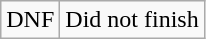<table class="wikitable">
<tr>
<td style="text-align:center;">DNF</td>
<td>Did not finish</td>
</tr>
</table>
